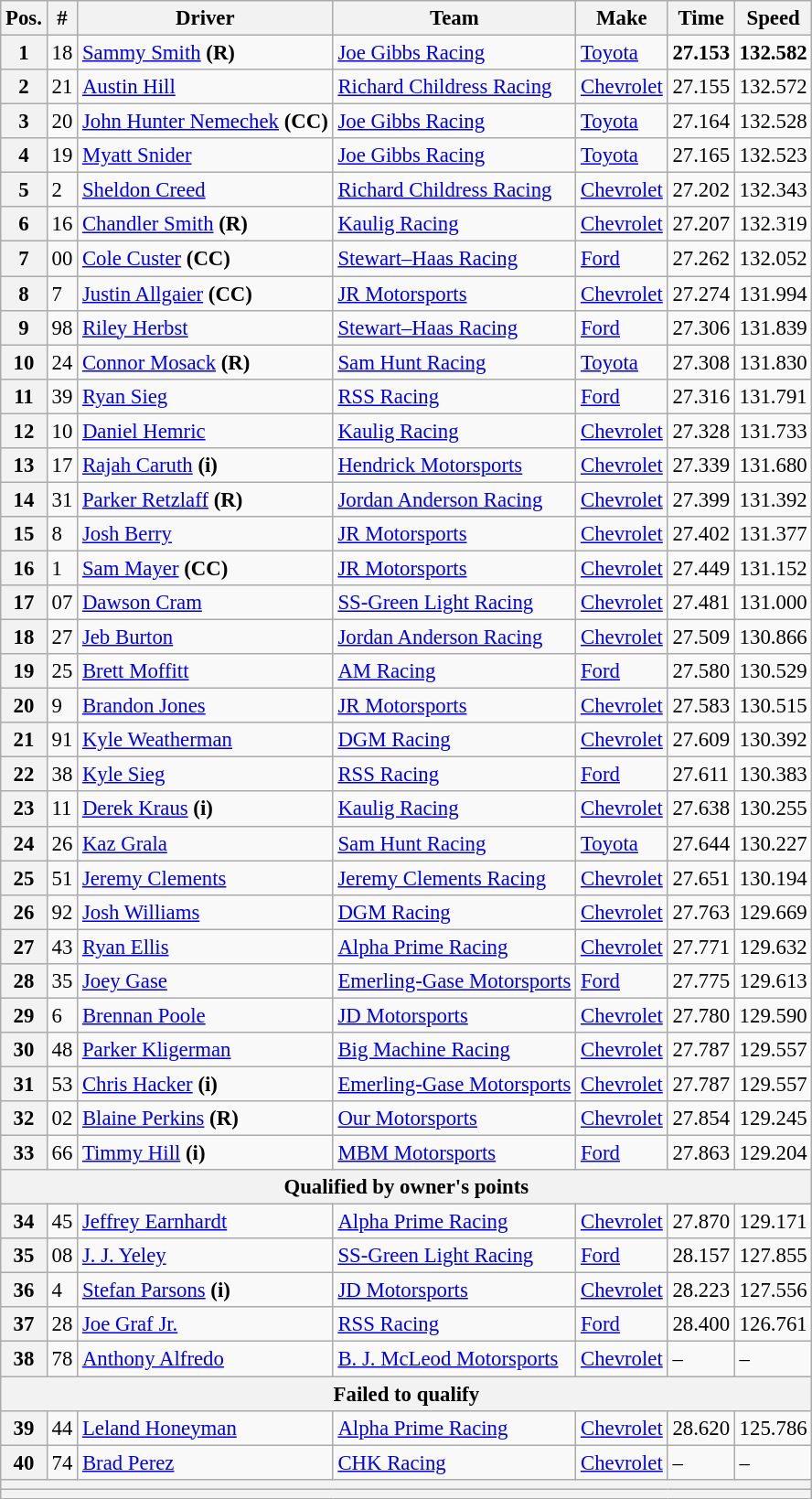<table class="wikitable" style="font-size:95%">
<tr>
<th>Pos.</th>
<th>#</th>
<th>Driver</th>
<th>Team</th>
<th>Make</th>
<th>Time</th>
<th>Speed</th>
</tr>
<tr>
<th>1</th>
<td>18</td>
<td><a href='#'>Sammy Smith</a> <strong>(R)</strong></td>
<td><a href='#'>Joe Gibbs Racing</a></td>
<td><a href='#'>Toyota</a></td>
<td><strong>27.153</strong></td>
<td><strong>132.582</strong></td>
</tr>
<tr>
<th>2</th>
<td>21</td>
<td><a href='#'>Austin Hill</a></td>
<td><a href='#'>Richard Childress Racing</a></td>
<td><a href='#'>Chevrolet</a></td>
<td>27.155</td>
<td>132.572</td>
</tr>
<tr>
<th>3</th>
<td>20</td>
<td><a href='#'>John Hunter Nemechek</a> <strong>(CC)</strong></td>
<td><a href='#'>Joe Gibbs Racing</a></td>
<td><a href='#'>Toyota</a></td>
<td>27.164</td>
<td>132.528</td>
</tr>
<tr>
<th>4</th>
<td>19</td>
<td><a href='#'>Myatt Snider</a></td>
<td><a href='#'>Joe Gibbs Racing</a></td>
<td><a href='#'>Toyota</a></td>
<td>27.165</td>
<td>132.523</td>
</tr>
<tr>
<th>5</th>
<td>2</td>
<td><a href='#'>Sheldon Creed</a></td>
<td><a href='#'>Richard Childress Racing</a></td>
<td><a href='#'>Chevrolet</a></td>
<td>27.202</td>
<td>132.343</td>
</tr>
<tr>
<th>6</th>
<td>16</td>
<td><a href='#'>Chandler Smith</a> <strong>(R)</strong></td>
<td><a href='#'>Kaulig Racing</a></td>
<td><a href='#'>Chevrolet</a></td>
<td>27.207</td>
<td>132.319</td>
</tr>
<tr>
<th>7</th>
<td>00</td>
<td><a href='#'>Cole Custer</a> <strong>(CC)</strong></td>
<td><a href='#'>Stewart–Haas Racing</a></td>
<td><a href='#'>Ford</a></td>
<td>27.262</td>
<td>132.052</td>
</tr>
<tr>
<th>8</th>
<td>7</td>
<td><a href='#'>Justin Allgaier</a> <strong>(CC)</strong></td>
<td><a href='#'>JR Motorsports</a></td>
<td><a href='#'>Chevrolet</a></td>
<td>27.274</td>
<td>131.994</td>
</tr>
<tr>
<th>9</th>
<td>98</td>
<td><a href='#'>Riley Herbst</a></td>
<td><a href='#'>Stewart–Haas Racing</a></td>
<td><a href='#'>Ford</a></td>
<td>27.306</td>
<td>131.839</td>
</tr>
<tr>
<th>10</th>
<td>24</td>
<td><a href='#'>Connor Mosack</a> <strong>(R)</strong></td>
<td><a href='#'>Sam Hunt Racing</a></td>
<td><a href='#'>Toyota</a></td>
<td>27.308</td>
<td>131.830</td>
</tr>
<tr>
<th>11</th>
<td>39</td>
<td><a href='#'>Ryan Sieg</a></td>
<td><a href='#'>RSS Racing</a></td>
<td><a href='#'>Ford</a></td>
<td>27.316</td>
<td>131.791</td>
</tr>
<tr>
<th>12</th>
<td>10</td>
<td><a href='#'>Daniel Hemric</a></td>
<td><a href='#'>Kaulig Racing</a></td>
<td><a href='#'>Chevrolet</a></td>
<td>27.328</td>
<td>131.733</td>
</tr>
<tr>
<th>13</th>
<td>17</td>
<td><a href='#'>Rajah Caruth</a> <strong>(i)</strong></td>
<td><a href='#'>Hendrick Motorsports</a></td>
<td><a href='#'>Chevrolet</a></td>
<td>27.339</td>
<td>131.680</td>
</tr>
<tr>
<th>14</th>
<td>31</td>
<td><a href='#'>Parker Retzlaff</a> <strong>(R)</strong></td>
<td><a href='#'>Jordan Anderson Racing</a></td>
<td><a href='#'>Chevrolet</a></td>
<td>27.399</td>
<td>131.392</td>
</tr>
<tr>
<th>15</th>
<td>8</td>
<td><a href='#'>Josh Berry</a></td>
<td><a href='#'>JR Motorsports</a></td>
<td><a href='#'>Chevrolet</a></td>
<td>27.402</td>
<td>131.377</td>
</tr>
<tr>
<th>16</th>
<td>1</td>
<td><a href='#'>Sam Mayer</a> <strong>(CC)</strong></td>
<td><a href='#'>JR Motorsports</a></td>
<td><a href='#'>Chevrolet</a></td>
<td>27.449</td>
<td>131.152</td>
</tr>
<tr>
<th>17</th>
<td>07</td>
<td><a href='#'>Dawson Cram</a></td>
<td><a href='#'>SS-Green Light Racing</a></td>
<td><a href='#'>Chevrolet</a></td>
<td>27.481</td>
<td>131.000</td>
</tr>
<tr>
<th>18</th>
<td>27</td>
<td><a href='#'>Jeb Burton</a></td>
<td><a href='#'>Jordan Anderson Racing</a></td>
<td><a href='#'>Chevrolet</a></td>
<td>27.509</td>
<td>130.866</td>
</tr>
<tr>
<th>19</th>
<td>25</td>
<td><a href='#'>Brett Moffitt</a></td>
<td><a href='#'>AM Racing</a></td>
<td><a href='#'>Ford</a></td>
<td>27.580</td>
<td>130.529</td>
</tr>
<tr>
<th>20</th>
<td>9</td>
<td><a href='#'>Brandon Jones</a></td>
<td><a href='#'>JR Motorsports</a></td>
<td><a href='#'>Chevrolet</a></td>
<td>27.583</td>
<td>130.515</td>
</tr>
<tr>
<th>21</th>
<td>91</td>
<td><a href='#'>Kyle Weatherman</a></td>
<td><a href='#'>DGM Racing</a></td>
<td><a href='#'>Chevrolet</a></td>
<td>27.609</td>
<td>130.392</td>
</tr>
<tr>
<th>22</th>
<td>38</td>
<td><a href='#'>Kyle Sieg</a></td>
<td><a href='#'>RSS Racing</a></td>
<td><a href='#'>Ford</a></td>
<td>27.611</td>
<td>130.383</td>
</tr>
<tr>
<th>23</th>
<td>11</td>
<td><a href='#'>Derek Kraus</a> <strong>(i)</strong></td>
<td><a href='#'>Kaulig Racing</a></td>
<td><a href='#'>Chevrolet</a></td>
<td>27.638</td>
<td>130.255</td>
</tr>
<tr>
<th>24</th>
<td>26</td>
<td><a href='#'>Kaz Grala</a></td>
<td><a href='#'>Sam Hunt Racing</a></td>
<td><a href='#'>Toyota</a></td>
<td>27.644</td>
<td>130.227</td>
</tr>
<tr>
<th>25</th>
<td>51</td>
<td><a href='#'>Jeremy Clements</a></td>
<td><a href='#'>Jeremy Clements Racing</a></td>
<td><a href='#'>Chevrolet</a></td>
<td>27.651</td>
<td>130.194</td>
</tr>
<tr>
<th>26</th>
<td>92</td>
<td><a href='#'>Josh Williams</a></td>
<td><a href='#'>DGM Racing</a></td>
<td><a href='#'>Chevrolet</a></td>
<td>27.763</td>
<td>129.669</td>
</tr>
<tr>
<th>27</th>
<td>43</td>
<td><a href='#'>Ryan Ellis</a></td>
<td><a href='#'>Alpha Prime Racing</a></td>
<td><a href='#'>Chevrolet</a></td>
<td>27.771</td>
<td>129.632</td>
</tr>
<tr>
<th>28</th>
<td>35</td>
<td><a href='#'>Joey Gase</a></td>
<td><a href='#'>Emerling-Gase Motorsports</a></td>
<td><a href='#'>Ford</a></td>
<td>27.775</td>
<td>129.613</td>
</tr>
<tr>
<th>29</th>
<td>6</td>
<td><a href='#'>Brennan Poole</a></td>
<td><a href='#'>JD Motorsports</a></td>
<td><a href='#'>Chevrolet</a></td>
<td>27.780</td>
<td>129.590</td>
</tr>
<tr>
<th>30</th>
<td>48</td>
<td><a href='#'>Parker Kligerman</a></td>
<td><a href='#'>Big Machine Racing</a></td>
<td><a href='#'>Chevrolet</a></td>
<td>27.787</td>
<td>129.557</td>
</tr>
<tr>
<th>31</th>
<td>53</td>
<td><a href='#'>Chris Hacker</a> <strong>(i)</strong></td>
<td><a href='#'>Emerling-Gase Motorsports</a></td>
<td><a href='#'>Chevrolet</a></td>
<td>27.787</td>
<td>129.557</td>
</tr>
<tr>
<th>32</th>
<td>02</td>
<td><a href='#'>Blaine Perkins</a> <strong>(R)</strong></td>
<td><a href='#'>Our Motorsports</a></td>
<td><a href='#'>Chevrolet</a></td>
<td>27.854</td>
<td>129.245</td>
</tr>
<tr>
<th>33</th>
<td>66</td>
<td><a href='#'>Timmy Hill</a> <strong>(i)</strong></td>
<td><a href='#'>MBM Motorsports</a></td>
<td><a href='#'>Ford</a></td>
<td>27.863</td>
<td>129.204</td>
</tr>
<tr>
<th colspan="7">Qualified by owner's points</th>
</tr>
<tr>
<th>34</th>
<td>45</td>
<td><a href='#'>Jeffrey Earnhardt</a></td>
<td><a href='#'>Alpha Prime Racing</a></td>
<td><a href='#'>Chevrolet</a></td>
<td>27.870</td>
<td>129.171</td>
</tr>
<tr>
<th>35</th>
<td>08</td>
<td><a href='#'>J. J. Yeley</a></td>
<td><a href='#'>SS-Green Light Racing</a></td>
<td><a href='#'>Ford</a></td>
<td>28.157</td>
<td>127.855</td>
</tr>
<tr>
<th>36</th>
<td>4</td>
<td><a href='#'>Stefan Parsons</a> <strong>(i)</strong></td>
<td><a href='#'>JD Motorsports</a></td>
<td><a href='#'>Chevrolet</a></td>
<td>28.223</td>
<td>127.556</td>
</tr>
<tr>
<th>37</th>
<td>28</td>
<td><a href='#'>Joe Graf Jr.</a></td>
<td><a href='#'>RSS Racing</a></td>
<td><a href='#'>Ford</a></td>
<td>28.400</td>
<td>126.761</td>
</tr>
<tr>
<th>38</th>
<td>78</td>
<td><a href='#'>Anthony Alfredo</a></td>
<td><a href='#'>B. J. McLeod Motorsports</a></td>
<td><a href='#'>Chevrolet</a></td>
<td>–</td>
<td>–</td>
</tr>
<tr>
<th colspan="7">Failed to qualify</th>
</tr>
<tr>
<th>39</th>
<td>44</td>
<td><a href='#'>Leland Honeyman</a></td>
<td><a href='#'>Alpha Prime Racing</a></td>
<td><a href='#'>Chevrolet</a></td>
<td>28.620</td>
<td>125.786</td>
</tr>
<tr>
<th>40</th>
<td>74</td>
<td><a href='#'>Brad Perez</a></td>
<td><a href='#'>CHK Racing</a></td>
<td><a href='#'>Chevrolet</a></td>
<td>–</td>
<td>–</td>
</tr>
<tr>
<th colspan="7"></th>
</tr>
<tr>
<th colspan="7"></th>
</tr>
</table>
